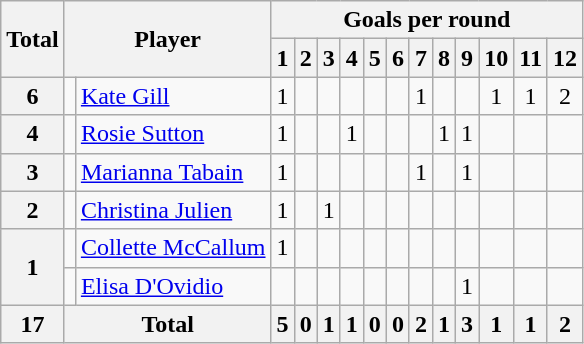<table class="wikitable" style="text-align:center;">
<tr>
<th rowspan="2">Total</th>
<th rowspan="2" colspan="2">Player</th>
<th colspan="12">Goals per round</th>
</tr>
<tr>
<th>1</th>
<th>2</th>
<th>3</th>
<th>4</th>
<th>5</th>
<th>6</th>
<th>7</th>
<th>8</th>
<th>9</th>
<th>10</th>
<th>11</th>
<th>12</th>
</tr>
<tr>
<th rowspan="1">6</th>
<td></td>
<td style="text-align:left;"><a href='#'>Kate Gill</a></td>
<td>1</td>
<td></td>
<td></td>
<td></td>
<td></td>
<td></td>
<td>1</td>
<td></td>
<td></td>
<td>1</td>
<td>1</td>
<td>2</td>
</tr>
<tr>
<th rowspan="1">4</th>
<td></td>
<td style="text-align:left;"><a href='#'>Rosie Sutton</a></td>
<td>1</td>
<td></td>
<td></td>
<td>1</td>
<td></td>
<td></td>
<td></td>
<td>1</td>
<td>1</td>
<td></td>
<td></td>
<td></td>
</tr>
<tr>
<th rowspan="1">3</th>
<td></td>
<td style="text-align:left;"><a href='#'>Marianna Tabain</a></td>
<td>1</td>
<td></td>
<td></td>
<td></td>
<td></td>
<td></td>
<td>1</td>
<td></td>
<td>1</td>
<td></td>
<td></td>
<td></td>
</tr>
<tr>
<th rowspan="1">2</th>
<td></td>
<td style="text-align:left;"><a href='#'>Christina Julien</a></td>
<td>1</td>
<td></td>
<td>1</td>
<td></td>
<td></td>
<td></td>
<td></td>
<td></td>
<td></td>
<td></td>
<td></td>
<td></td>
</tr>
<tr>
<th rowspan="2">1</th>
<td></td>
<td style="text-align:left;"><a href='#'>Collette McCallum</a></td>
<td>1</td>
<td></td>
<td></td>
<td></td>
<td></td>
<td></td>
<td></td>
<td></td>
<td></td>
<td></td>
<td></td>
<td></td>
</tr>
<tr>
<td></td>
<td style="text-align:left;"><a href='#'>Elisa D'Ovidio</a></td>
<td></td>
<td></td>
<td></td>
<td></td>
<td></td>
<td></td>
<td></td>
<td></td>
<td>1</td>
<td></td>
<td></td>
<td></td>
</tr>
<tr>
<th rowspan="1">17</th>
<th colspan="2">Total</th>
<th style="text-align:center;">5</th>
<th>0</th>
<th>1</th>
<th>1</th>
<th>0</th>
<th>0</th>
<th>2</th>
<th>1</th>
<th>3</th>
<th>1</th>
<th>1</th>
<th>2</th>
</tr>
</table>
